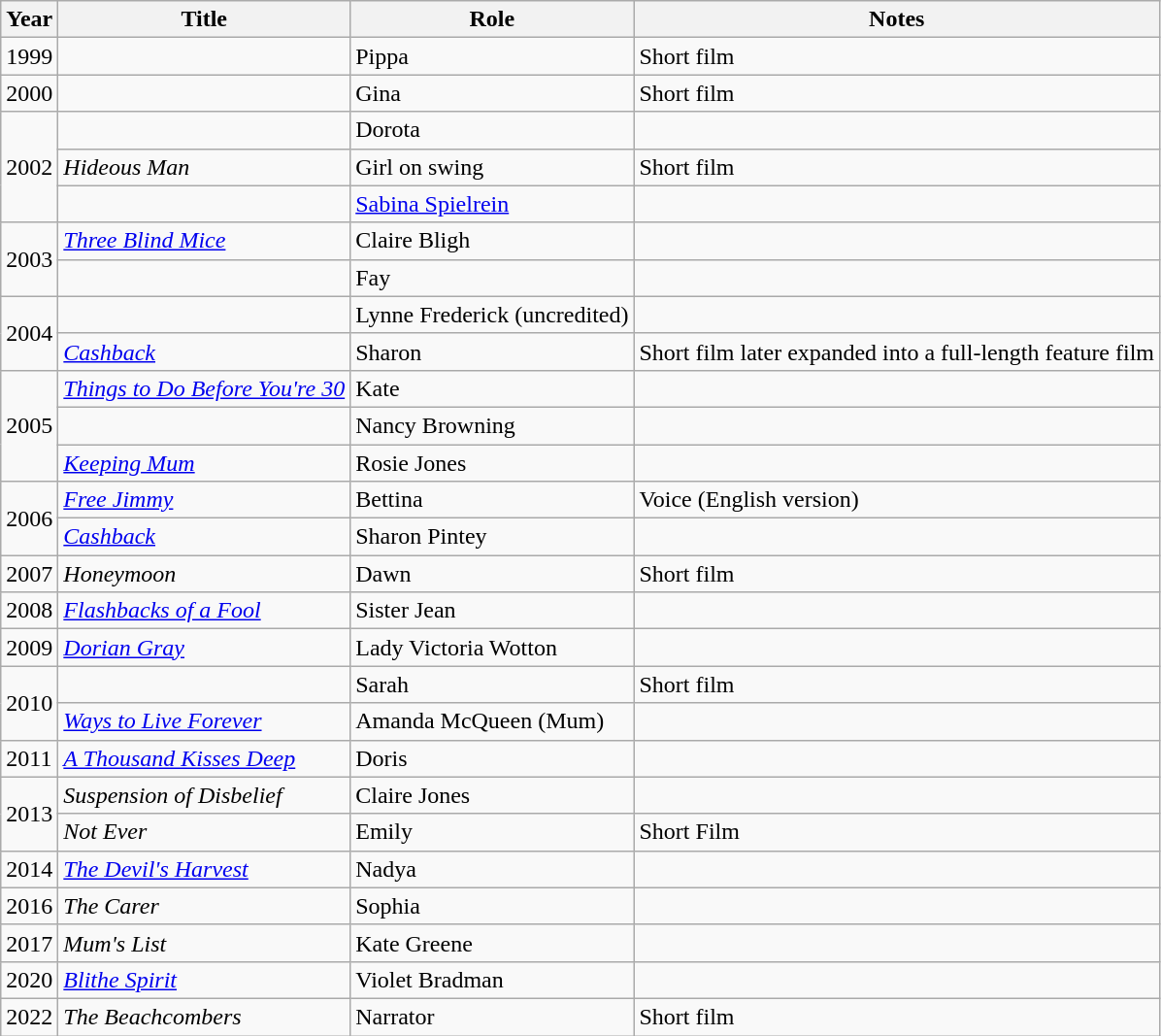<table class="wikitable sortable">
<tr>
<th>Year</th>
<th>Title</th>
<th>Role</th>
<th>Notes</th>
</tr>
<tr>
<td>1999</td>
<td><em></em></td>
<td>Pippa</td>
<td>Short film</td>
</tr>
<tr>
<td>2000</td>
<td><em></em></td>
<td>Gina</td>
<td>Short film</td>
</tr>
<tr>
<td rowspan="3">2002</td>
<td><em></em></td>
<td>Dorota</td>
<td></td>
</tr>
<tr>
<td><em>Hideous Man</em></td>
<td>Girl on swing</td>
<td>Short film</td>
</tr>
<tr>
<td><em></em></td>
<td><a href='#'>Sabina Spielrein</a></td>
<td></td>
</tr>
<tr>
<td rowspan="2">2003</td>
<td><em><a href='#'>Three Blind Mice</a></em></td>
<td>Claire Bligh</td>
<td></td>
</tr>
<tr>
<td><em></em></td>
<td>Fay</td>
<td></td>
</tr>
<tr>
<td rowspan="2">2004</td>
<td><em></em></td>
<td>Lynne Frederick (uncredited)</td>
<td></td>
</tr>
<tr>
<td><em><a href='#'>Cashback</a></em></td>
<td>Sharon</td>
<td>Short film later expanded into a full-length feature film</td>
</tr>
<tr>
<td rowspan="3">2005</td>
<td><em><a href='#'>Things to Do Before You're 30</a></em></td>
<td>Kate</td>
<td></td>
</tr>
<tr>
<td><em></em></td>
<td>Nancy Browning</td>
<td></td>
</tr>
<tr>
<td><em><a href='#'>Keeping Mum</a></em></td>
<td>Rosie Jones</td>
<td></td>
</tr>
<tr>
<td rowspan="2">2006</td>
<td><em><a href='#'>Free Jimmy</a></em></td>
<td>Bettina</td>
<td>Voice (English version)</td>
</tr>
<tr>
<td><em><a href='#'>Cashback</a></em></td>
<td>Sharon Pintey</td>
<td></td>
</tr>
<tr>
<td>2007</td>
<td><em>Honeymoon</em></td>
<td>Dawn</td>
<td>Short film</td>
</tr>
<tr>
<td>2008</td>
<td><em><a href='#'>Flashbacks of a Fool</a></em></td>
<td>Sister Jean</td>
<td></td>
</tr>
<tr>
<td>2009</td>
<td><em><a href='#'>Dorian Gray</a></em></td>
<td>Lady Victoria Wotton</td>
<td></td>
</tr>
<tr>
<td rowspan="2">2010</td>
<td><em></em></td>
<td>Sarah</td>
<td>Short film</td>
</tr>
<tr>
<td><em><a href='#'>Ways to Live Forever</a></em></td>
<td>Amanda McQueen (Mum)</td>
<td></td>
</tr>
<tr>
<td>2011</td>
<td><em><a href='#'>A Thousand Kisses Deep</a></em></td>
<td>Doris</td>
<td></td>
</tr>
<tr>
<td rowspan="2">2013</td>
<td><em>Suspension of Disbelief</em></td>
<td>Claire Jones</td>
<td></td>
</tr>
<tr>
<td><em>Not Ever</em></td>
<td>Emily</td>
<td>Short Film</td>
</tr>
<tr>
<td>2014</td>
<td><em><a href='#'>The Devil's Harvest</a></em></td>
<td>Nadya</td>
<td></td>
</tr>
<tr>
<td>2016</td>
<td><em>The Carer</em></td>
<td>Sophia</td>
<td></td>
</tr>
<tr>
<td>2017</td>
<td><em>Mum's List</em></td>
<td>Kate Greene</td>
<td></td>
</tr>
<tr>
<td>2020</td>
<td><em><a href='#'>Blithe Spirit</a></em></td>
<td>Violet Bradman</td>
<td></td>
</tr>
<tr>
<td>2022</td>
<td><em>The Beachcombers</em></td>
<td>Narrator</td>
<td>Short film</td>
</tr>
</table>
